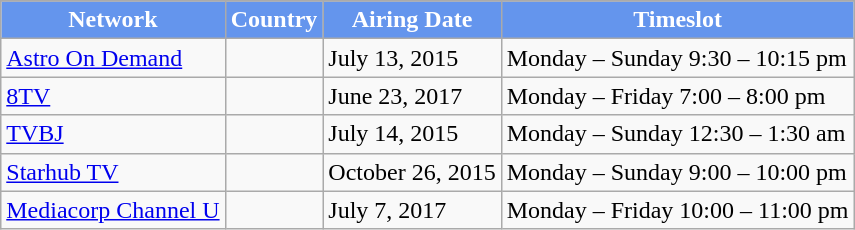<table class="wikitable">
<tr style="background:cornflowerblue; color:white" align="center">
</tr>
<tr>
<th style="background:cornflowerblue; color:white" align="center">Network</th>
<th style="background:cornflowerblue; color:white" align="center">Country</th>
<th style="background:cornflowerblue; color:white" align="center">Airing Date</th>
<th style="background:cornflowerblue; color:white" align="center">Timeslot</th>
</tr>
<tr>
<td><a href='#'>Astro On Demand</a></td>
<td></td>
<td>July 13, 2015</td>
<td>Monday – Sunday 9:30 – 10:15 pm</td>
</tr>
<tr>
<td><a href='#'>8TV</a></td>
<td></td>
<td>June 23, 2017</td>
<td>Monday – Friday 7:00 – 8:00 pm</td>
</tr>
<tr>
<td><a href='#'>TVBJ</a></td>
<td></td>
<td>July 14, 2015</td>
<td>Monday – Sunday 12:30 – 1:30 am</td>
</tr>
<tr>
<td><a href='#'>Starhub TV</a></td>
<td></td>
<td>October 26, 2015</td>
<td>Monday – Sunday 9:00 – 10:00 pm</td>
</tr>
<tr>
<td><a href='#'>Mediacorp Channel U</a></td>
<td></td>
<td>July 7, 2017</td>
<td>Monday – Friday 10:00 – 11:00 pm</td>
</tr>
</table>
